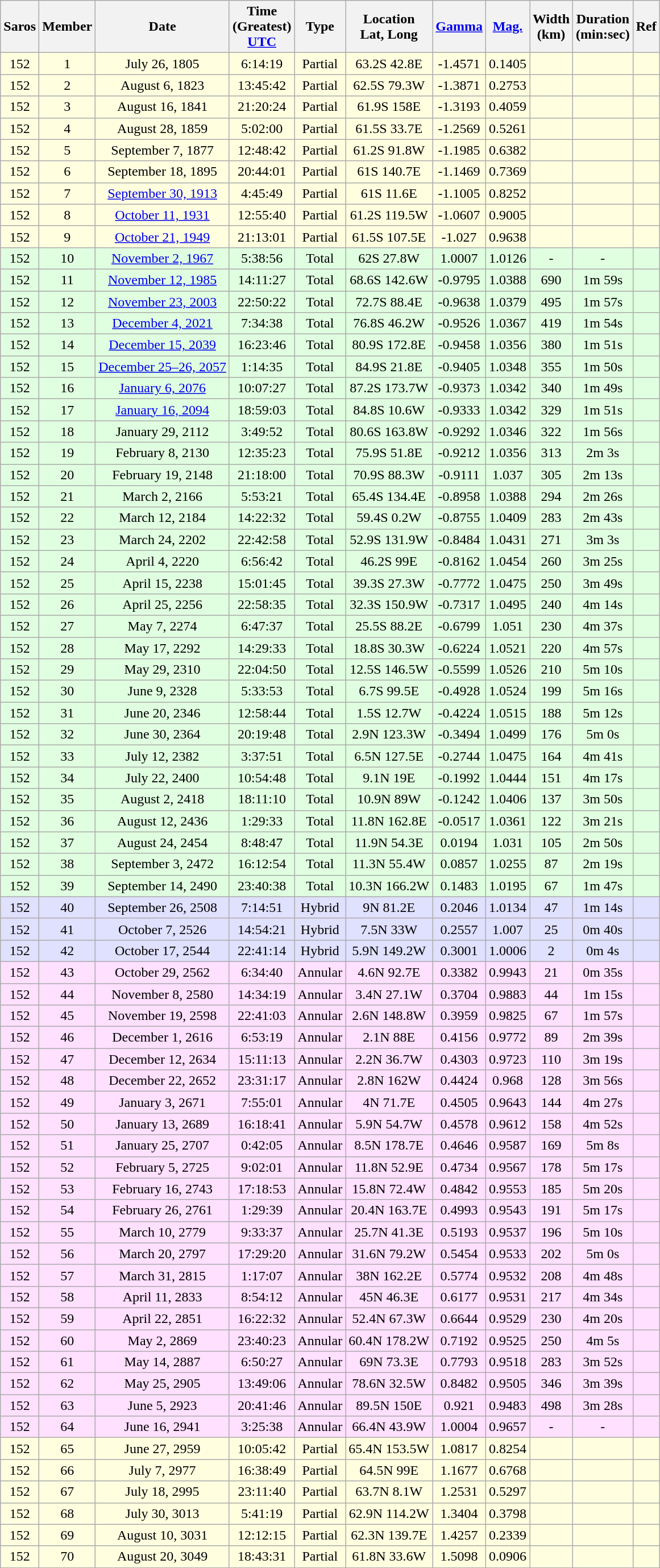<table class=wikitable>
<tr align=center>
<th>Saros</th>
<th>Member</th>
<th>Date</th>
<th>Time<br>(Greatest)<br><a href='#'>UTC</a></th>
<th>Type</th>
<th>Location<br>Lat, Long</th>
<th><a href='#'>Gamma</a></th>
<th><a href='#'>Mag.</a></th>
<th>Width<br>(km)</th>
<th>Duration<br>(min:sec)</th>
<th>Ref</th>
</tr>
<tr align=center bgcolor=#ffffe0>
<td>152</td>
<td>1</td>
<td>July 26, 1805</td>
<td>6:14:19</td>
<td>Partial</td>
<td>63.2S 42.8E</td>
<td>-1.4571</td>
<td>0.1405</td>
<td></td>
<td></td>
<td></td>
</tr>
<tr align=center bgcolor=#ffffe0>
<td>152</td>
<td>2</td>
<td>August 6, 1823</td>
<td>13:45:42</td>
<td>Partial</td>
<td>62.5S 79.3W</td>
<td>-1.3871</td>
<td>0.2753</td>
<td></td>
<td></td>
<td></td>
</tr>
<tr align=center bgcolor=#ffffe0>
<td>152</td>
<td>3</td>
<td>August 16, 1841</td>
<td>21:20:24</td>
<td>Partial</td>
<td>61.9S 158E</td>
<td>-1.3193</td>
<td>0.4059</td>
<td></td>
<td></td>
<td></td>
</tr>
<tr align=center bgcolor=#ffffe0>
<td>152</td>
<td>4</td>
<td>August 28, 1859</td>
<td>5:02:00</td>
<td>Partial</td>
<td>61.5S 33.7E</td>
<td>-1.2569</td>
<td>0.5261</td>
<td></td>
<td></td>
<td></td>
</tr>
<tr align=center bgcolor=#ffffe0>
<td>152</td>
<td>5</td>
<td>September 7, 1877</td>
<td>12:48:42</td>
<td>Partial</td>
<td>61.2S 91.8W</td>
<td>-1.1985</td>
<td>0.6382</td>
<td></td>
<td></td>
<td></td>
</tr>
<tr align=center bgcolor=#ffffe0>
<td>152</td>
<td>6</td>
<td>September 18, 1895</td>
<td>20:44:01</td>
<td>Partial</td>
<td>61S 140.7E</td>
<td>-1.1469</td>
<td>0.7369</td>
<td></td>
<td></td>
<td></td>
</tr>
<tr align=center bgcolor=#ffffe0>
<td>152</td>
<td>7</td>
<td><a href='#'>September 30, 1913</a></td>
<td>4:45:49</td>
<td>Partial</td>
<td>61S 11.6E</td>
<td>-1.1005</td>
<td>0.8252</td>
<td></td>
<td></td>
<td></td>
</tr>
<tr align=center bgcolor=#ffffe0>
<td>152</td>
<td>8</td>
<td><a href='#'>October 11, 1931</a></td>
<td>12:55:40</td>
<td>Partial</td>
<td>61.2S 119.5W</td>
<td>-1.0607</td>
<td>0.9005</td>
<td></td>
<td></td>
<td></td>
</tr>
<tr align=center bgcolor=#ffffe0>
<td>152</td>
<td>9</td>
<td><a href='#'>October 21, 1949</a></td>
<td>21:13:01</td>
<td>Partial</td>
<td>61.5S 107.5E</td>
<td>-1.027</td>
<td>0.9638</td>
<td></td>
<td></td>
<td></td>
</tr>
<tr align=center bgcolor=#e0ffe0>
<td>152</td>
<td>10</td>
<td><a href='#'>November 2, 1967</a></td>
<td>5:38:56</td>
<td>Total</td>
<td>62S 27.8W</td>
<td>1.0007</td>
<td>1.0126</td>
<td>-</td>
<td>-</td>
<td></td>
</tr>
<tr align=center bgcolor=#e0ffe0>
<td>152</td>
<td>11</td>
<td><a href='#'>November 12, 1985</a></td>
<td>14:11:27</td>
<td>Total</td>
<td>68.6S 142.6W</td>
<td>-0.9795</td>
<td>1.0388</td>
<td>690</td>
<td>1m 59s</td>
<td></td>
</tr>
<tr align=center bgcolor=#e0ffe0>
<td>152</td>
<td>12</td>
<td><a href='#'>November 23, 2003</a></td>
<td>22:50:22</td>
<td>Total</td>
<td>72.7S 88.4E</td>
<td>-0.9638</td>
<td>1.0379</td>
<td>495</td>
<td>1m 57s</td>
<td></td>
</tr>
<tr align=center bgcolor=#e0ffe0>
<td>152</td>
<td>13</td>
<td><a href='#'>December 4, 2021</a></td>
<td>7:34:38</td>
<td>Total</td>
<td>76.8S 46.2W</td>
<td>-0.9526</td>
<td>1.0367</td>
<td>419</td>
<td>1m 54s</td>
<td></td>
</tr>
<tr align=center bgcolor=#e0ffe0>
<td>152</td>
<td>14</td>
<td><a href='#'>December 15, 2039</a></td>
<td>16:23:46</td>
<td>Total</td>
<td>80.9S 172.8E</td>
<td>-0.9458</td>
<td>1.0356</td>
<td>380</td>
<td>1m 51s</td>
<td></td>
</tr>
<tr align=center bgcolor=#e0ffe0>
<td>152</td>
<td>15</td>
<td><a href='#'>December 25–26, 2057</a></td>
<td>1:14:35</td>
<td>Total</td>
<td>84.9S 21.8E</td>
<td>-0.9405</td>
<td>1.0348</td>
<td>355</td>
<td>1m 50s</td>
<td></td>
</tr>
<tr align=center bgcolor=#e0ffe0>
<td>152</td>
<td>16</td>
<td><a href='#'>January 6, 2076</a></td>
<td>10:07:27</td>
<td>Total</td>
<td>87.2S 173.7W</td>
<td>-0.9373</td>
<td>1.0342</td>
<td>340</td>
<td>1m 49s</td>
<td></td>
</tr>
<tr align=center bgcolor=#e0ffe0>
<td>152</td>
<td>17</td>
<td><a href='#'>January 16, 2094</a></td>
<td>18:59:03</td>
<td>Total</td>
<td>84.8S 10.6W</td>
<td>-0.9333</td>
<td>1.0342</td>
<td>329</td>
<td>1m 51s</td>
<td></td>
</tr>
<tr align=center bgcolor=#e0ffe0>
<td>152</td>
<td>18</td>
<td>January 29, 2112</td>
<td>3:49:52</td>
<td>Total</td>
<td>80.6S 163.8W</td>
<td>-0.9292</td>
<td>1.0346</td>
<td>322</td>
<td>1m 56s</td>
<td></td>
</tr>
<tr align=center bgcolor=#e0ffe0>
<td>152</td>
<td>19</td>
<td>February 8, 2130</td>
<td>12:35:23</td>
<td>Total</td>
<td>75.9S 51.8E</td>
<td>-0.9212</td>
<td>1.0356</td>
<td>313</td>
<td>2m 3s</td>
<td></td>
</tr>
<tr align=center bgcolor=#e0ffe0>
<td>152</td>
<td>20</td>
<td>February 19, 2148</td>
<td>21:18:00</td>
<td>Total</td>
<td>70.9S 88.3W</td>
<td>-0.9111</td>
<td>1.037</td>
<td>305</td>
<td>2m 13s</td>
<td></td>
</tr>
<tr align=center bgcolor=#e0ffe0>
<td>152</td>
<td>21</td>
<td>March 2, 2166</td>
<td>5:53:21</td>
<td>Total</td>
<td>65.4S 134.4E</td>
<td>-0.8958</td>
<td>1.0388</td>
<td>294</td>
<td>2m 26s</td>
<td></td>
</tr>
<tr align=center bgcolor=#e0ffe0>
<td>152</td>
<td>22</td>
<td>March 12, 2184</td>
<td>14:22:32</td>
<td>Total</td>
<td>59.4S 0.2W</td>
<td>-0.8755</td>
<td>1.0409</td>
<td>283</td>
<td>2m 43s</td>
<td></td>
</tr>
<tr align=center bgcolor=#e0ffe0>
<td>152</td>
<td>23</td>
<td>March 24, 2202</td>
<td>22:42:58</td>
<td>Total</td>
<td>52.9S 131.9W</td>
<td>-0.8484</td>
<td>1.0431</td>
<td>271</td>
<td>3m 3s</td>
<td></td>
</tr>
<tr align=center bgcolor=#e0ffe0>
<td>152</td>
<td>24</td>
<td>April 4, 2220</td>
<td>6:56:42</td>
<td>Total</td>
<td>46.2S 99E</td>
<td>-0.8162</td>
<td>1.0454</td>
<td>260</td>
<td>3m 25s</td>
<td></td>
</tr>
<tr align=center bgcolor=#e0ffe0>
<td>152</td>
<td>25</td>
<td>April 15, 2238</td>
<td>15:01:45</td>
<td>Total</td>
<td>39.3S 27.3W</td>
<td>-0.7772</td>
<td>1.0475</td>
<td>250</td>
<td>3m 49s</td>
<td></td>
</tr>
<tr align=center bgcolor=#e0ffe0>
<td>152</td>
<td>26</td>
<td>April 25, 2256</td>
<td>22:58:35</td>
<td>Total</td>
<td>32.3S 150.9W</td>
<td>-0.7317</td>
<td>1.0495</td>
<td>240</td>
<td>4m 14s</td>
<td></td>
</tr>
<tr align=center bgcolor=#e0ffe0>
<td>152</td>
<td>27</td>
<td>May 7, 2274</td>
<td>6:47:37</td>
<td>Total</td>
<td>25.5S 88.2E</td>
<td>-0.6799</td>
<td>1.051</td>
<td>230</td>
<td>4m 37s</td>
<td></td>
</tr>
<tr align=center bgcolor=#e0ffe0>
<td>152</td>
<td>28</td>
<td>May 17, 2292</td>
<td>14:29:33</td>
<td>Total</td>
<td>18.8S 30.3W</td>
<td>-0.6224</td>
<td>1.0521</td>
<td>220</td>
<td>4m 57s</td>
<td></td>
</tr>
<tr align=center bgcolor=#e0ffe0>
<td>152</td>
<td>29</td>
<td>May 29, 2310</td>
<td>22:04:50</td>
<td>Total</td>
<td>12.5S 146.5W</td>
<td>-0.5599</td>
<td>1.0526</td>
<td>210</td>
<td>5m 10s</td>
<td></td>
</tr>
<tr align=center bgcolor=#e0ffe0>
<td>152</td>
<td>30</td>
<td>June 9, 2328</td>
<td>5:33:53</td>
<td>Total</td>
<td>6.7S 99.5E</td>
<td>-0.4928</td>
<td>1.0524</td>
<td>199</td>
<td>5m 16s</td>
<td></td>
</tr>
<tr align=center bgcolor=#e0ffe0>
<td>152</td>
<td>31</td>
<td>June 20, 2346</td>
<td>12:58:44</td>
<td>Total</td>
<td>1.5S 12.7W</td>
<td>-0.4224</td>
<td>1.0515</td>
<td>188</td>
<td>5m 12s</td>
<td></td>
</tr>
<tr align=center bgcolor=#e0ffe0>
<td>152</td>
<td>32</td>
<td>June 30, 2364</td>
<td>20:19:48</td>
<td>Total</td>
<td>2.9N 123.3W</td>
<td>-0.3494</td>
<td>1.0499</td>
<td>176</td>
<td>5m 0s</td>
<td></td>
</tr>
<tr align=center bgcolor=#e0ffe0>
<td>152</td>
<td>33</td>
<td>July 12, 2382</td>
<td>3:37:51</td>
<td>Total</td>
<td>6.5N 127.5E</td>
<td>-0.2744</td>
<td>1.0475</td>
<td>164</td>
<td>4m 41s</td>
<td></td>
</tr>
<tr align=center bgcolor=#e0ffe0>
<td>152</td>
<td>34</td>
<td>July 22, 2400</td>
<td>10:54:48</td>
<td>Total</td>
<td>9.1N 19E</td>
<td>-0.1992</td>
<td>1.0444</td>
<td>151</td>
<td>4m 17s</td>
<td></td>
</tr>
<tr align=center bgcolor=#e0ffe0>
<td>152</td>
<td>35</td>
<td>August 2, 2418</td>
<td>18:11:10</td>
<td>Total</td>
<td>10.9N 89W</td>
<td>-0.1242</td>
<td>1.0406</td>
<td>137</td>
<td>3m 50s</td>
<td></td>
</tr>
<tr align=center bgcolor=#e0ffe0>
<td>152</td>
<td>36</td>
<td>August 12, 2436</td>
<td>1:29:33</td>
<td>Total</td>
<td>11.8N 162.8E</td>
<td>-0.0517</td>
<td>1.0361</td>
<td>122</td>
<td>3m 21s</td>
<td></td>
</tr>
<tr align=center bgcolor=#e0ffe0>
<td>152</td>
<td>37</td>
<td>August 24, 2454</td>
<td>8:48:47</td>
<td>Total</td>
<td>11.9N 54.3E</td>
<td>0.0194</td>
<td>1.031</td>
<td>105</td>
<td>2m 50s</td>
<td></td>
</tr>
<tr align=center bgcolor=#e0ffe0>
<td>152</td>
<td>38</td>
<td>September 3, 2472</td>
<td>16:12:54</td>
<td>Total</td>
<td>11.3N 55.4W</td>
<td>0.0857</td>
<td>1.0255</td>
<td>87</td>
<td>2m 19s</td>
<td></td>
</tr>
<tr align=center bgcolor=#e0ffe0>
<td>152</td>
<td>39</td>
<td>September 14, 2490</td>
<td>23:40:38</td>
<td>Total</td>
<td>10.3N 166.2W</td>
<td>0.1483</td>
<td>1.0195</td>
<td>67</td>
<td>1m 47s</td>
<td></td>
</tr>
<tr align=center bgcolor=#e0e0ff>
<td>152</td>
<td>40</td>
<td>September 26, 2508</td>
<td>7:14:51</td>
<td>Hybrid</td>
<td>9N 81.2E</td>
<td>0.2046</td>
<td>1.0134</td>
<td>47</td>
<td>1m 14s</td>
<td></td>
</tr>
<tr align=center bgcolor=#e0e0ff>
<td>152</td>
<td>41</td>
<td>October 7, 2526</td>
<td>14:54:21</td>
<td>Hybrid</td>
<td>7.5N 33W</td>
<td>0.2557</td>
<td>1.007</td>
<td>25</td>
<td>0m 40s</td>
<td></td>
</tr>
<tr align=center bgcolor=#e0e0ff>
<td>152</td>
<td>42</td>
<td>October 17, 2544</td>
<td>22:41:14</td>
<td>Hybrid</td>
<td>5.9N 149.2W</td>
<td>0.3001</td>
<td>1.0006</td>
<td>2</td>
<td>0m 4s</td>
<td></td>
</tr>
<tr align=center bgcolor=#ffe0ff>
<td>152</td>
<td>43</td>
<td>October 29, 2562</td>
<td>6:34:40</td>
<td>Annular</td>
<td>4.6N 92.7E</td>
<td>0.3382</td>
<td>0.9943</td>
<td>21</td>
<td>0m 35s</td>
<td></td>
</tr>
<tr align=center bgcolor=#ffe0ff>
<td>152</td>
<td>44</td>
<td>November 8, 2580</td>
<td>14:34:19</td>
<td>Annular</td>
<td>3.4N 27.1W</td>
<td>0.3704</td>
<td>0.9883</td>
<td>44</td>
<td>1m 15s</td>
<td></td>
</tr>
<tr align=center bgcolor=#ffe0ff>
<td>152</td>
<td>45</td>
<td>November 19, 2598</td>
<td>22:41:03</td>
<td>Annular</td>
<td>2.6N 148.8W</td>
<td>0.3959</td>
<td>0.9825</td>
<td>67</td>
<td>1m 57s</td>
<td></td>
</tr>
<tr align=center bgcolor=#ffe0ff>
<td>152</td>
<td>46</td>
<td>December 1, 2616</td>
<td>6:53:19</td>
<td>Annular</td>
<td>2.1N 88E</td>
<td>0.4156</td>
<td>0.9772</td>
<td>89</td>
<td>2m 39s</td>
<td></td>
</tr>
<tr align=center bgcolor=#ffe0ff>
<td>152</td>
<td>47</td>
<td>December 12, 2634</td>
<td>15:11:13</td>
<td>Annular</td>
<td>2.2N 36.7W</td>
<td>0.4303</td>
<td>0.9723</td>
<td>110</td>
<td>3m 19s</td>
<td></td>
</tr>
<tr align=center bgcolor=#ffe0ff>
<td>152</td>
<td>48</td>
<td>December 22, 2652</td>
<td>23:31:17</td>
<td>Annular</td>
<td>2.8N 162W</td>
<td>0.4424</td>
<td>0.968</td>
<td>128</td>
<td>3m 56s</td>
<td></td>
</tr>
<tr align=center bgcolor=#ffe0ff>
<td>152</td>
<td>49</td>
<td>January 3, 2671</td>
<td>7:55:01</td>
<td>Annular</td>
<td>4N 71.7E</td>
<td>0.4505</td>
<td>0.9643</td>
<td>144</td>
<td>4m 27s</td>
<td></td>
</tr>
<tr align=center bgcolor=#ffe0ff>
<td>152</td>
<td>50</td>
<td>January 13, 2689</td>
<td>16:18:41</td>
<td>Annular</td>
<td>5.9N 54.7W</td>
<td>0.4578</td>
<td>0.9612</td>
<td>158</td>
<td>4m 52s</td>
<td></td>
</tr>
<tr align=center bgcolor=#ffe0ff>
<td>152</td>
<td>51</td>
<td>January 25, 2707</td>
<td>0:42:05</td>
<td>Annular</td>
<td>8.5N 178.7E</td>
<td>0.4646</td>
<td>0.9587</td>
<td>169</td>
<td>5m 8s</td>
<td></td>
</tr>
<tr align=center bgcolor=#ffe0ff>
<td>152</td>
<td>52</td>
<td>February 5, 2725</td>
<td>9:02:01</td>
<td>Annular</td>
<td>11.8N 52.9E</td>
<td>0.4734</td>
<td>0.9567</td>
<td>178</td>
<td>5m 17s</td>
<td></td>
</tr>
<tr align=center bgcolor=#ffe0ff>
<td>152</td>
<td>53</td>
<td>February 16, 2743</td>
<td>17:18:53</td>
<td>Annular</td>
<td>15.8N 72.4W</td>
<td>0.4842</td>
<td>0.9553</td>
<td>185</td>
<td>5m 20s</td>
<td></td>
</tr>
<tr align=center bgcolor=#ffe0ff>
<td>152</td>
<td>54</td>
<td>February 26, 2761</td>
<td>1:29:39</td>
<td>Annular</td>
<td>20.4N 163.7E</td>
<td>0.4993</td>
<td>0.9543</td>
<td>191</td>
<td>5m 17s</td>
<td></td>
</tr>
<tr align=center bgcolor=#ffe0ff>
<td>152</td>
<td>55</td>
<td>March 10, 2779</td>
<td>9:33:37</td>
<td>Annular</td>
<td>25.7N 41.3E</td>
<td>0.5193</td>
<td>0.9537</td>
<td>196</td>
<td>5m 10s</td>
<td></td>
</tr>
<tr align=center bgcolor=#ffe0ff>
<td>152</td>
<td>56</td>
<td>March 20, 2797</td>
<td>17:29:20</td>
<td>Annular</td>
<td>31.6N 79.2W</td>
<td>0.5454</td>
<td>0.9533</td>
<td>202</td>
<td>5m 0s</td>
<td></td>
</tr>
<tr align=center bgcolor=#ffe0ff>
<td>152</td>
<td>57</td>
<td>March 31, 2815</td>
<td>1:17:07</td>
<td>Annular</td>
<td>38N 162.2E</td>
<td>0.5774</td>
<td>0.9532</td>
<td>208</td>
<td>4m 48s</td>
<td></td>
</tr>
<tr align=center bgcolor=#ffe0ff>
<td>152</td>
<td>58</td>
<td>April 11, 2833</td>
<td>8:54:12</td>
<td>Annular</td>
<td>45N 46.3E</td>
<td>0.6177</td>
<td>0.9531</td>
<td>217</td>
<td>4m 34s</td>
<td></td>
</tr>
<tr align=center bgcolor=#ffe0ff>
<td>152</td>
<td>59</td>
<td>April 22, 2851</td>
<td>16:22:32</td>
<td>Annular</td>
<td>52.4N 67.3W</td>
<td>0.6644</td>
<td>0.9529</td>
<td>230</td>
<td>4m 20s</td>
<td></td>
</tr>
<tr align=center bgcolor=#ffe0ff>
<td>152</td>
<td>60</td>
<td>May 2, 2869</td>
<td>23:40:23</td>
<td>Annular</td>
<td>60.4N 178.2W</td>
<td>0.7192</td>
<td>0.9525</td>
<td>250</td>
<td>4m 5s</td>
<td></td>
</tr>
<tr align=center bgcolor=#ffe0ff>
<td>152</td>
<td>61</td>
<td>May 14, 2887</td>
<td>6:50:27</td>
<td>Annular</td>
<td>69N 73.3E</td>
<td>0.7793</td>
<td>0.9518</td>
<td>283</td>
<td>3m 52s</td>
<td></td>
</tr>
<tr align=center bgcolor=#ffe0ff>
<td>152</td>
<td>62</td>
<td>May 25, 2905</td>
<td>13:49:06</td>
<td>Annular</td>
<td>78.6N 32.5W</td>
<td>0.8482</td>
<td>0.9505</td>
<td>346</td>
<td>3m 39s</td>
<td></td>
</tr>
<tr align=center bgcolor=#ffe0ff>
<td>152</td>
<td>63</td>
<td>June 5, 2923</td>
<td>20:41:46</td>
<td>Annular</td>
<td>89.5N 150E</td>
<td>0.921</td>
<td>0.9483</td>
<td>498</td>
<td>3m 28s</td>
<td></td>
</tr>
<tr align=center bgcolor=#ffe0ff>
<td>152</td>
<td>64</td>
<td>June 16, 2941</td>
<td>3:25:38</td>
<td>Annular</td>
<td>66.4N 43.9W</td>
<td>1.0004</td>
<td>0.9657</td>
<td>-</td>
<td>-</td>
<td></td>
</tr>
<tr align=center bgcolor=#ffffe0>
<td>152</td>
<td>65</td>
<td>June 27, 2959</td>
<td>10:05:42</td>
<td>Partial</td>
<td>65.4N 153.5W</td>
<td>1.0817</td>
<td>0.8254</td>
<td></td>
<td></td>
<td></td>
</tr>
<tr align=center bgcolor=#ffffe0>
<td>152</td>
<td>66</td>
<td>July 7, 2977</td>
<td>16:38:49</td>
<td>Partial</td>
<td>64.5N 99E</td>
<td>1.1677</td>
<td>0.6768</td>
<td></td>
<td></td>
<td></td>
</tr>
<tr align=center bgcolor=#ffffe0>
<td>152</td>
<td>67</td>
<td>July 18, 2995</td>
<td>23:11:40</td>
<td>Partial</td>
<td>63.7N 8.1W</td>
<td>1.2531</td>
<td>0.5297</td>
<td></td>
<td></td>
<td></td>
</tr>
<tr align=center bgcolor=#ffffe0>
<td>152</td>
<td>68</td>
<td>July 30, 3013</td>
<td>5:41:19</td>
<td>Partial</td>
<td>62.9N 114.2W</td>
<td>1.3404</td>
<td>0.3798</td>
<td></td>
<td></td>
<td></td>
</tr>
<tr align=center bgcolor=#ffffe0>
<td>152</td>
<td>69</td>
<td>August 10, 3031</td>
<td>12:12:15</td>
<td>Partial</td>
<td>62.3N 139.7E</td>
<td>1.4257</td>
<td>0.2339</td>
<td></td>
<td></td>
<td></td>
</tr>
<tr align=center bgcolor=#ffffe0>
<td>152</td>
<td>70</td>
<td>August 20, 3049</td>
<td>18:43:31</td>
<td>Partial</td>
<td>61.8N 33.6W</td>
<td>1.5098</td>
<td>0.0906</td>
<td></td>
<td></td>
<td></td>
</tr>
</table>
